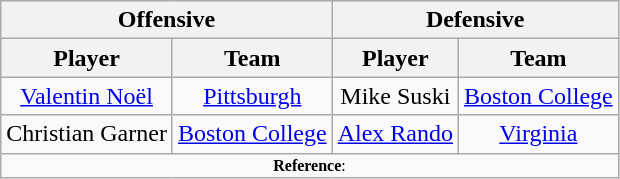<table class="wikitable" style="text-align: center;">
<tr>
<th colspan="2">Offensive</th>
<th colspan="2">Defensive</th>
</tr>
<tr>
<th>Player</th>
<th>Team</th>
<th>Player</th>
<th>Team</th>
</tr>
<tr>
<td><a href='#'>Valentin Noël</a></td>
<td><a href='#'>Pittsburgh</a></td>
<td>Mike Suski</td>
<td><a href='#'>Boston College</a></td>
</tr>
<tr>
<td>Christian Garner</td>
<td><a href='#'>Boston College</a></td>
<td><a href='#'>Alex Rando</a></td>
<td><a href='#'>Virginia</a></td>
</tr>
<tr>
<td colspan="4"  style="font-size:8pt; text-align:center;"><strong>Reference</strong>:</td>
</tr>
</table>
